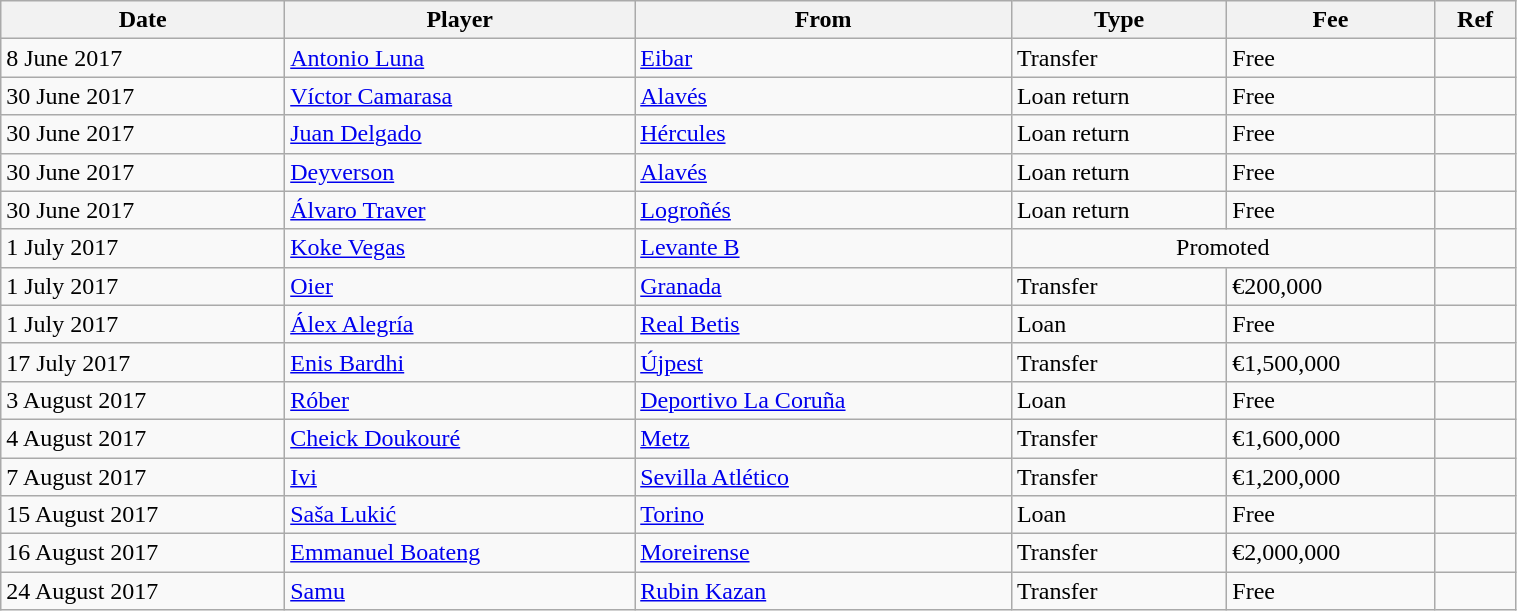<table class="wikitable" style="width:80%;">
<tr>
<th>Date</th>
<th>Player</th>
<th>From</th>
<th>Type</th>
<th>Fee</th>
<th>Ref</th>
</tr>
<tr>
<td>8 June 2017</td>
<td> <a href='#'>Antonio Luna</a></td>
<td> <a href='#'>Eibar</a></td>
<td>Transfer</td>
<td>Free</td>
<td></td>
</tr>
<tr>
<td>30 June 2017</td>
<td> <a href='#'>Víctor Camarasa</a></td>
<td> <a href='#'>Alavés</a></td>
<td>Loan return</td>
<td>Free</td>
<td></td>
</tr>
<tr>
<td>30 June 2017</td>
<td> <a href='#'>Juan Delgado</a></td>
<td> <a href='#'>Hércules</a></td>
<td>Loan return</td>
<td>Free</td>
<td></td>
</tr>
<tr>
<td>30 June 2017</td>
<td> <a href='#'>Deyverson</a></td>
<td> <a href='#'>Alavés</a></td>
<td>Loan return</td>
<td>Free</td>
<td></td>
</tr>
<tr>
<td>30 June 2017</td>
<td> <a href='#'>Álvaro Traver</a></td>
<td> <a href='#'>Logroñés</a></td>
<td>Loan return</td>
<td>Free</td>
<td></td>
</tr>
<tr>
<td>1 July 2017</td>
<td> <a href='#'>Koke Vegas</a></td>
<td> <a href='#'>Levante B</a></td>
<td colspan=2 align=center>Promoted</td>
<td></td>
</tr>
<tr>
<td>1 July 2017</td>
<td> <a href='#'>Oier</a></td>
<td> <a href='#'>Granada</a></td>
<td>Transfer</td>
<td>€200,000</td>
<td></td>
</tr>
<tr>
<td>1 July 2017</td>
<td> <a href='#'>Álex Alegría</a></td>
<td> <a href='#'>Real Betis</a></td>
<td>Loan</td>
<td>Free</td>
<td></td>
</tr>
<tr>
<td>17 July 2017</td>
<td> <a href='#'>Enis Bardhi</a></td>
<td> <a href='#'>Újpest</a></td>
<td>Transfer</td>
<td>€1,500,000</td>
<td></td>
</tr>
<tr>
<td>3 August 2017</td>
<td> <a href='#'>Róber</a></td>
<td> <a href='#'>Deportivo La Coruña</a></td>
<td>Loan</td>
<td>Free</td>
<td></td>
</tr>
<tr>
<td>4 August 2017</td>
<td> <a href='#'>Cheick Doukouré</a></td>
<td> <a href='#'>Metz</a></td>
<td>Transfer</td>
<td>€1,600,000</td>
<td></td>
</tr>
<tr>
<td>7 August 2017</td>
<td> <a href='#'>Ivi</a></td>
<td> <a href='#'>Sevilla Atlético</a></td>
<td>Transfer</td>
<td>€1,200,000</td>
<td></td>
</tr>
<tr>
<td>15 August 2017</td>
<td> <a href='#'>Saša Lukić</a></td>
<td> <a href='#'>Torino</a></td>
<td>Loan</td>
<td>Free</td>
<td></td>
</tr>
<tr>
<td>16 August 2017</td>
<td> <a href='#'>Emmanuel Boateng</a></td>
<td> <a href='#'>Moreirense</a></td>
<td>Transfer</td>
<td>€2,000,000</td>
<td></td>
</tr>
<tr>
<td>24 August 2017</td>
<td> <a href='#'>Samu</a></td>
<td> <a href='#'>Rubin Kazan</a></td>
<td>Transfer</td>
<td>Free</td>
<td></td>
</tr>
</table>
